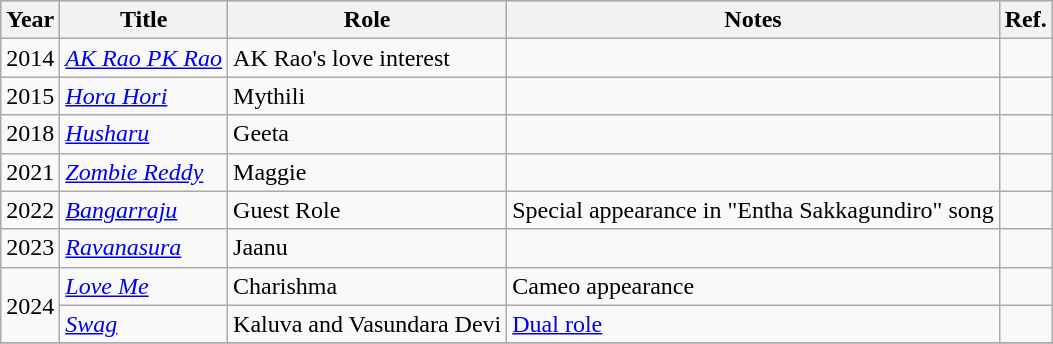<table class="wikitable">
<tr style="background:#ccc; text-align:center;">
<th>Year</th>
<th>Title</th>
<th>Role</th>
<th>Notes</th>
<th>Ref.</th>
</tr>
<tr>
<td>2014</td>
<td><em><a href='#'>AK Rao PK Rao</a></em></td>
<td>AK Rao's love interest</td>
<td></td>
</tr>
<tr>
<td>2015</td>
<td><em><a href='#'>Hora Hori</a></em></td>
<td>Mythili</td>
<td></td>
<td></td>
</tr>
<tr>
<td>2018</td>
<td><em><a href='#'>Husharu</a></em></td>
<td>Geeta</td>
<td></td>
<td></td>
</tr>
<tr>
<td>2021</td>
<td><em><a href='#'>Zombie Reddy</a></em></td>
<td>Maggie</td>
<td></td>
<td></td>
</tr>
<tr>
<td>2022</td>
<td><em><a href='#'>Bangarraju</a></em></td>
<td>Guest Role</td>
<td>Special appearance in "Entha Sakkagundiro" song</td>
<td></td>
</tr>
<tr>
<td>2023</td>
<td><em><a href='#'>Ravanasura</a></em></td>
<td>Jaanu</td>
<td></td>
<td></td>
</tr>
<tr>
<td rowspan="2">2024</td>
<td><a href='#'><em>Love Me</em></a></td>
<td>Charishma</td>
<td>Cameo appearance</td>
<td></td>
</tr>
<tr>
<td><a href='#'><em>Swag</em></a></td>
<td>Kaluva and Vasundara Devi</td>
<td><a href='#'>Dual role</a></td>
<td></td>
</tr>
<tr>
</tr>
</table>
